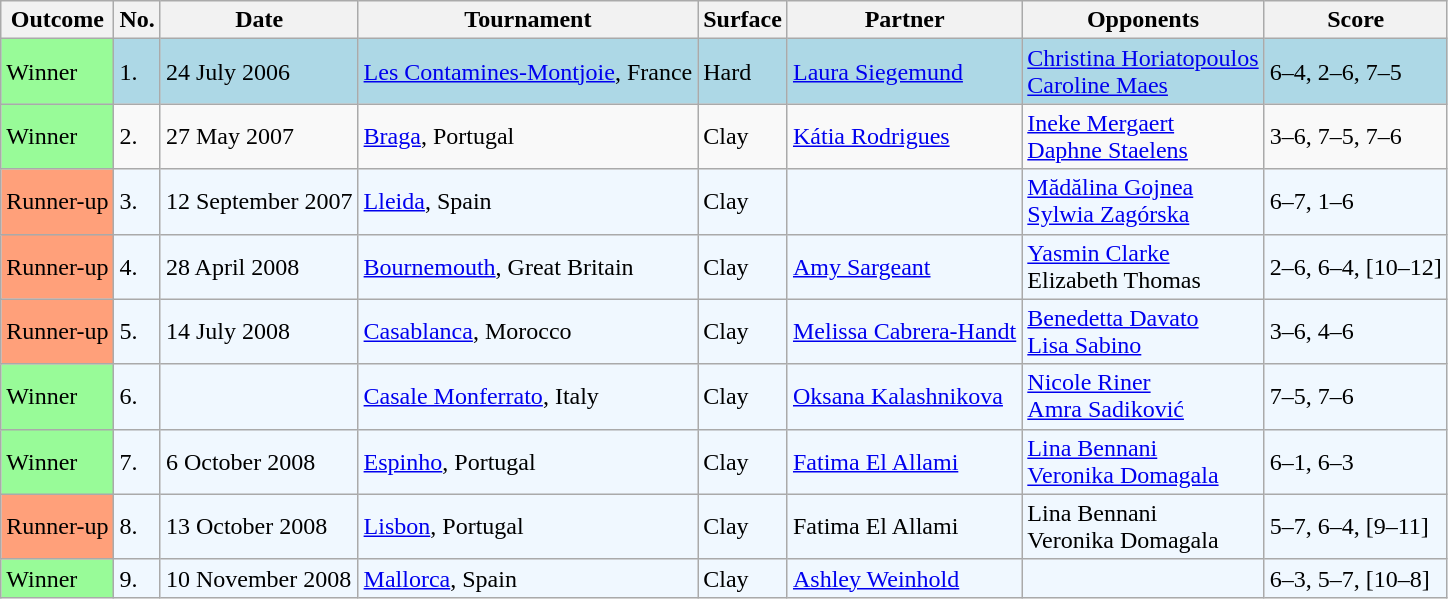<table class="sortable wikitable">
<tr>
<th>Outcome</th>
<th>No.</th>
<th>Date</th>
<th>Tournament</th>
<th>Surface</th>
<th>Partner</th>
<th>Opponents</th>
<th class="unsortable">Score</th>
</tr>
<tr style="background:lightblue;">
<td style="background:#98fb98;">Winner</td>
<td>1.</td>
<td>24 July 2006</td>
<td><a href='#'>Les Contamines-Montjoie</a>, France</td>
<td>Hard</td>
<td> <a href='#'>Laura Siegemund</a></td>
<td> <a href='#'>Christina Horiatopoulos</a> <br>  <a href='#'>Caroline Maes</a></td>
<td>6–4, 2–6, 7–5</td>
</tr>
<tr>
<td style="background:#98fb98;">Winner</td>
<td>2.</td>
<td>27 May 2007</td>
<td><a href='#'>Braga</a>, Portugal</td>
<td>Clay</td>
<td> <a href='#'>Kátia Rodrigues</a></td>
<td> <a href='#'>Ineke Mergaert</a> <br>  <a href='#'>Daphne Staelens</a></td>
<td>3–6, 7–5, 7–6</td>
</tr>
<tr bgcolor="#f0f8ff">
<td style="background:#ffa07a;">Runner-up</td>
<td>3.</td>
<td>12 September 2007</td>
<td><a href='#'>Lleida</a>, Spain</td>
<td>Clay</td>
<td></td>
<td> <a href='#'>Mădălina Gojnea</a> <br>  <a href='#'>Sylwia Zagórska</a></td>
<td>6–7, 1–6</td>
</tr>
<tr bgcolor="#f0f8ff">
<td style="background:#ffa07a;">Runner-up</td>
<td>4.</td>
<td>28 April 2008</td>
<td><a href='#'>Bournemouth</a>, Great Britain</td>
<td>Clay</td>
<td> <a href='#'>Amy Sargeant</a></td>
<td> <a href='#'>Yasmin Clarke</a> <br>  Elizabeth Thomas</td>
<td>2–6, 6–4, [10–12]</td>
</tr>
<tr bgcolor="#f0f8ff">
<td style="background:#ffa07a;">Runner-up</td>
<td>5.</td>
<td>14 July 2008</td>
<td><a href='#'>Casablanca</a>, Morocco</td>
<td>Clay</td>
<td> <a href='#'>Melissa Cabrera-Handt</a></td>
<td> <a href='#'>Benedetta Davato</a> <br>  <a href='#'>Lisa Sabino</a></td>
<td>3–6, 4–6</td>
</tr>
<tr style="background:#f0f8ff;">
<td style="background:#98fb98;">Winner</td>
<td>6.</td>
<td></td>
<td><a href='#'>Casale Monferrato</a>, Italy</td>
<td>Clay</td>
<td> <a href='#'>Oksana Kalashnikova</a></td>
<td> <a href='#'>Nicole Riner</a> <br>  <a href='#'>Amra Sadiković</a></td>
<td>7–5, 7–6</td>
</tr>
<tr style="background:#f0f8ff;">
<td bgcolor=98FB98>Winner</td>
<td>7.</td>
<td>6 October 2008</td>
<td><a href='#'>Espinho</a>, Portugal</td>
<td>Clay</td>
<td> <a href='#'>Fatima El Allami</a></td>
<td> <a href='#'>Lina Bennani</a><br>  <a href='#'>Veronika Domagala</a></td>
<td>6–1, 6–3</td>
</tr>
<tr style="background:#f0f8ff;">
<td style="background:#ffa07a;">Runner-up</td>
<td>8.</td>
<td>13 October 2008</td>
<td><a href='#'>Lisbon</a>, Portugal</td>
<td>Clay</td>
<td> Fatima El Allami</td>
<td> Lina Bennani<br>  Veronika Domagala</td>
<td>5–7, 6–4, [9–11]</td>
</tr>
<tr style="background:#f0f8ff;">
<td bgcolor=98FB98>Winner</td>
<td>9.</td>
<td>10 November 2008</td>
<td><a href='#'>Mallorca</a>, Spain</td>
<td>Clay</td>
<td> <a href='#'>Ashley Weinhold</a></td>
<td></td>
<td>6–3, 5–7, [10–8]</td>
</tr>
</table>
